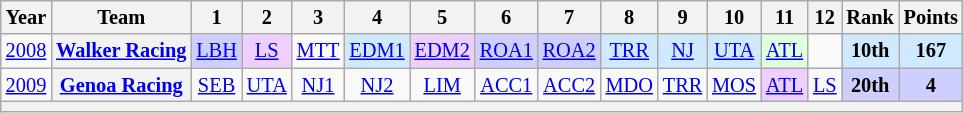<table class="wikitable" style="text-align:center; font-size:85%">
<tr>
<th>Year</th>
<th>Team</th>
<th>1</th>
<th>2</th>
<th>3</th>
<th>4</th>
<th>5</th>
<th>6</th>
<th>7</th>
<th>8</th>
<th>9</th>
<th>10</th>
<th>11</th>
<th>12</th>
<th>Rank</th>
<th>Points</th>
</tr>
<tr>
<td><a href='#'>2008</a></td>
<th nowrap><a href='#'>Walker Racing</a></th>
<td style="background:#cfcfff;"><a href='#'>LBH</a><br></td>
<td style="background:#efcfff;"><a href='#'>LS</a><br></td>
<td><a href='#'>MTT</a><br></td>
<td style="background:#cfeaff;"><a href='#'>EDM1</a><br></td>
<td style="background:#efcfff;"><a href='#'>EDM2</a><br></td>
<td style="background:#cfcfff;"><a href='#'>ROA1</a><br></td>
<td style="background:#cfcfff;"><a href='#'>ROA2</a><br></td>
<td style="background:#cfeaff;"><a href='#'>TRR</a><br></td>
<td style="background:#cfeaff;"><a href='#'>NJ</a><br></td>
<td style="background:#cfeaff;"><a href='#'>UTA</a><br></td>
<td style="background:#dfffdf;"><a href='#'>ATL</a><br></td>
<td></td>
<td style="background:#cfeaff;"><strong>10th</strong></td>
<td style="background:#cfeaff;"><strong>167</strong></td>
</tr>
<tr>
<td><a href='#'>2009</a></td>
<th nowrap><a href='#'>Genoa Racing</a></th>
<td><a href='#'>SEB</a></td>
<td><a href='#'>UTA</a></td>
<td><a href='#'>NJ1</a></td>
<td><a href='#'>NJ2</a></td>
<td><a href='#'>LIM</a></td>
<td><a href='#'>ACC1</a></td>
<td><a href='#'>ACC2</a></td>
<td><a href='#'>MDO</a></td>
<td><a href='#'>TRR</a></td>
<td><a href='#'>MOS</a></td>
<td style="background:#efcfff;"><a href='#'>ATL</a><br></td>
<td><a href='#'>LS</a></td>
<td style="background:#cfcfff;"><strong>20th</strong></td>
<td style="background:#cfcfff;"><strong>4</strong></td>
</tr>
<tr>
<th colspan="16"></th>
</tr>
</table>
